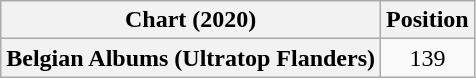<table class="wikitable plainrowheaders" style="text-align:center">
<tr>
<th scope="col">Chart (2020)</th>
<th scope="col">Position</th>
</tr>
<tr>
<th scope="row">Belgian Albums (Ultratop Flanders)</th>
<td>139</td>
</tr>
</table>
